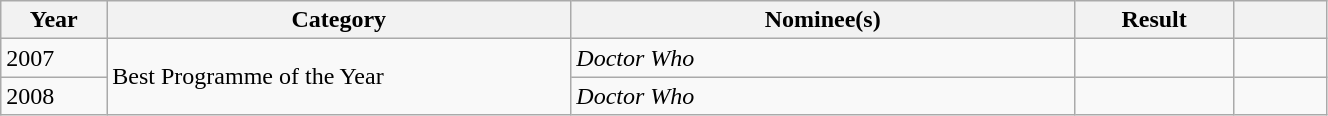<table class="wikitable" style="width:70%">
<tr>
<th style="width:8%">Year</th>
<th style="width:35%">Category</th>
<th style="width:38%">Nominee(s)</th>
<th style="width:12%">Result</th>
<th style="width:7%"></th>
</tr>
<tr>
<td>2007</td>
<td rowspan="2">Best Programme of the Year</td>
<td><em>Doctor Who</em></td>
<td></td>
<td></td>
</tr>
<tr>
<td>2008</td>
<td><em>Doctor Who</em></td>
<td></td>
<td></td>
</tr>
</table>
